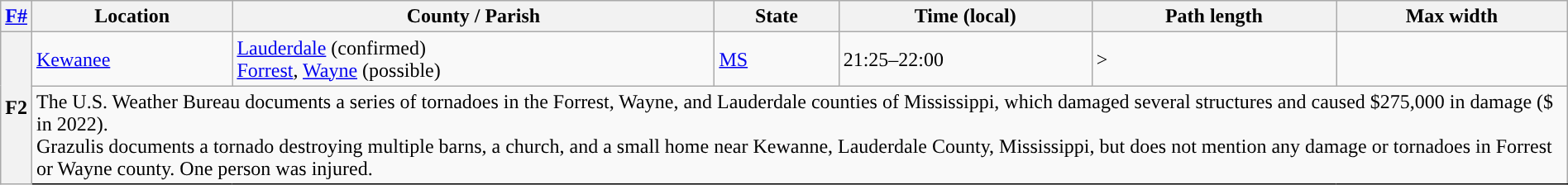<table class="wikitable sortable" style="width:100%;">
<tr>
<th scope="col" align="center"><a href='#'>F#</a><br></th>
<th scope="col" align="center" class="unsortable">Location</th>
<th scope="col" align="center" class="unsortable">County / Parish</th>
<th scope="col" align="center">State</th>
<th scope="col" align="center">Time (local)</th>
<th scope="col" align="center">Path length</th>
<th scope="col" align="center">Max width</th>
</tr>
<tr>
<th scope="row" rowspan="2" style="background-color:#">F2</th>
<td><a href='#'>Kewanee</a></td>
<td><a href='#'>Lauderdale</a> (confirmed)<br><a href='#'>Forrest</a>, <a href='#'>Wayne</a> (possible)</td>
<td><a href='#'>MS</a></td>
<td>21:25–22:00</td>
<td>></td>
<td></td>
</tr>
<tr class="expand-child">
<td colspan="6" style=" border-bottom: 1px solid black;">The U.S. Weather Bureau documents a series of tornadoes in the Forrest, Wayne, and Lauderdale counties of Mississippi, which damaged several structures and caused $275,000 in damage ($ in 2022). <br>Grazulis documents a tornado destroying multiple barns, a church, and a small home near Kewanne, Lauderdale County, Mississippi, but does not mention any damage or tornadoes in Forrest or Wayne county. One person was injured.</td>
</tr>
</table>
